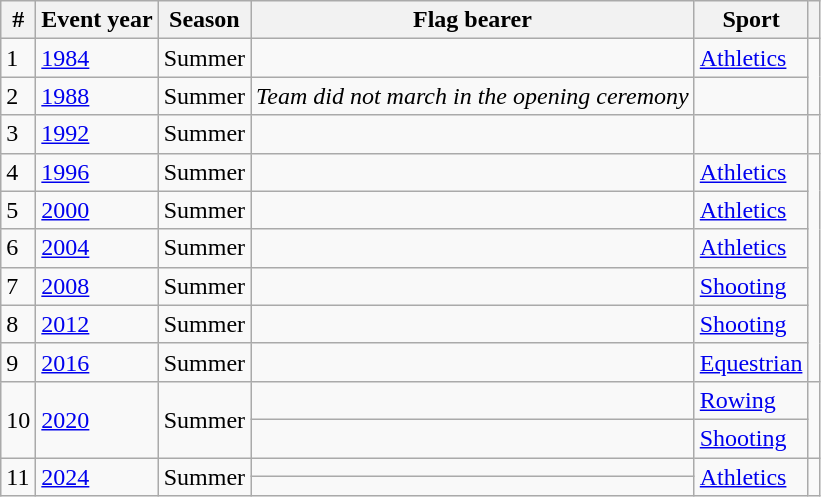<table class="wikitable sortable">
<tr>
<th>#</th>
<th>Event year</th>
<th>Season</th>
<th>Flag bearer</th>
<th>Sport</th>
<th></th>
</tr>
<tr>
<td>1</td>
<td><a href='#'>1984</a></td>
<td>Summer</td>
<td></td>
<td><a href='#'>Athletics</a></td>
<td rowspan=2></td>
</tr>
<tr>
<td>2</td>
<td><a href='#'>1988</a></td>
<td>Summer</td>
<td><em>Team did not march in the opening ceremony</em></td>
<td></td>
</tr>
<tr>
<td>3</td>
<td><a href='#'>1992</a></td>
<td>Summer</td>
<td></td>
<td></td>
<td></td>
</tr>
<tr>
<td>4</td>
<td><a href='#'>1996</a></td>
<td>Summer</td>
<td></td>
<td><a href='#'>Athletics</a></td>
<td rowspan=6></td>
</tr>
<tr>
<td>5</td>
<td><a href='#'>2000</a></td>
<td>Summer</td>
<td></td>
<td><a href='#'>Athletics</a></td>
</tr>
<tr>
<td>6</td>
<td><a href='#'>2004</a></td>
<td>Summer</td>
<td></td>
<td><a href='#'>Athletics</a></td>
</tr>
<tr>
<td>7</td>
<td><a href='#'>2008</a></td>
<td>Summer</td>
<td></td>
<td><a href='#'>Shooting</a></td>
</tr>
<tr>
<td>8</td>
<td><a href='#'>2012</a></td>
<td>Summer</td>
<td></td>
<td><a href='#'>Shooting</a></td>
</tr>
<tr>
<td>9</td>
<td><a href='#'>2016</a></td>
<td>Summer</td>
<td></td>
<td><a href='#'>Equestrian</a></td>
</tr>
<tr>
<td rowspan=2>10</td>
<td rowspan=2><a href='#'>2020</a></td>
<td rowspan=2>Summer</td>
<td></td>
<td><a href='#'>Rowing</a></td>
<td rowspan=2></td>
</tr>
<tr>
<td></td>
<td><a href='#'>Shooting</a></td>
</tr>
<tr>
<td rowspan=2>11</td>
<td rowspan=2><a href='#'>2024</a></td>
<td rowspan=2>Summer</td>
<td></td>
<td rowspan=2><a href='#'>Athletics</a></td>
<td rowspan=2></td>
</tr>
<tr>
<td></td>
</tr>
</table>
